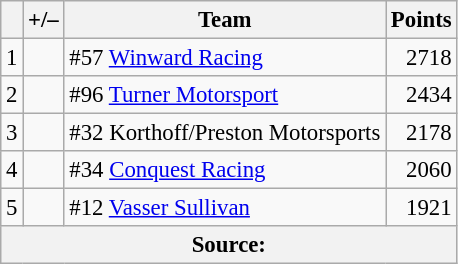<table class="wikitable" style="font-size: 95%;">
<tr>
<th scope="col"></th>
<th scope="col">+/–</th>
<th scope="col">Team</th>
<th scope="col">Points</th>
</tr>
<tr>
<td align=center>1</td>
<td align="left"></td>
<td>#57 <a href='#'>Winward Racing</a></td>
<td align=right>2718</td>
</tr>
<tr>
<td align=center>2</td>
<td align="left"></td>
<td>#96 <a href='#'>Turner Motorsport</a></td>
<td align=right>2434</td>
</tr>
<tr>
<td align=center>3</td>
<td align=left></td>
<td>#32 Korthoff/Preston Motorsports</td>
<td align=right>2178</td>
</tr>
<tr>
<td align=center>4</td>
<td align=left></td>
<td>#34 <a href='#'>Conquest Racing</a></td>
<td align=right>2060</td>
</tr>
<tr>
<td align=center>5</td>
<td align=left></td>
<td>#12 <a href='#'>Vasser Sullivan</a></td>
<td align=right>1921</td>
</tr>
<tr>
<th colspan=5>Source:</th>
</tr>
</table>
